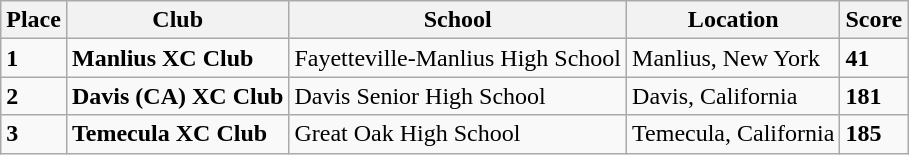<table class="wikitable">
<tr>
<th>Place</th>
<th>Club</th>
<th>School</th>
<th>Location</th>
<th>Score</th>
</tr>
<tr>
<td><strong>1</strong></td>
<td><strong> Manlius XC Club </strong></td>
<td>Fayetteville-Manlius High School</td>
<td>Manlius, New York</td>
<td><strong> 41 </strong></td>
</tr>
<tr>
<td><strong>2</strong></td>
<td><strong> Davis (CA) XC Club </strong></td>
<td>Davis Senior High School</td>
<td>Davis, California</td>
<td><strong> 181 </strong></td>
</tr>
<tr>
<td><strong>3</strong></td>
<td><strong> Temecula XC Club </strong></td>
<td>Great Oak High School</td>
<td>Temecula, California</td>
<td><strong> 185 </strong></td>
</tr>
</table>
